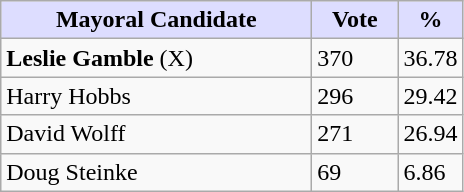<table class="wikitable">
<tr>
<th style="background:#ddf; width:200px;">Mayoral Candidate</th>
<th style="background:#ddf; width:50px;">Vote</th>
<th style="background:#ddf; width:30px;">%</th>
</tr>
<tr>
<td><strong>Leslie Gamble</strong> (X)</td>
<td>370</td>
<td>36.78</td>
</tr>
<tr>
<td>Harry Hobbs</td>
<td>296</td>
<td>29.42</td>
</tr>
<tr>
<td>David Wolff</td>
<td>271</td>
<td>26.94</td>
</tr>
<tr>
<td>Doug Steinke</td>
<td>69</td>
<td>6.86</td>
</tr>
</table>
